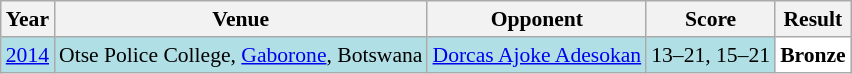<table class="sortable wikitable" style="font-size: 90%">
<tr>
<th>Year</th>
<th>Venue</th>
<th>Opponent</th>
<th>Score</th>
<th>Result</th>
</tr>
<tr style="background:#B0E0E6">
<td align="center"><a href='#'>2014</a></td>
<td align="left">Otse Police College, <a href='#'>Gaborone</a>, Botswana</td>
<td align="left"> <a href='#'>Dorcas Ajoke Adesokan</a></td>
<td align="left">13–21, 15–21</td>
<td style="text-align:left; background:white"> <strong>Bronze</strong></td>
</tr>
</table>
